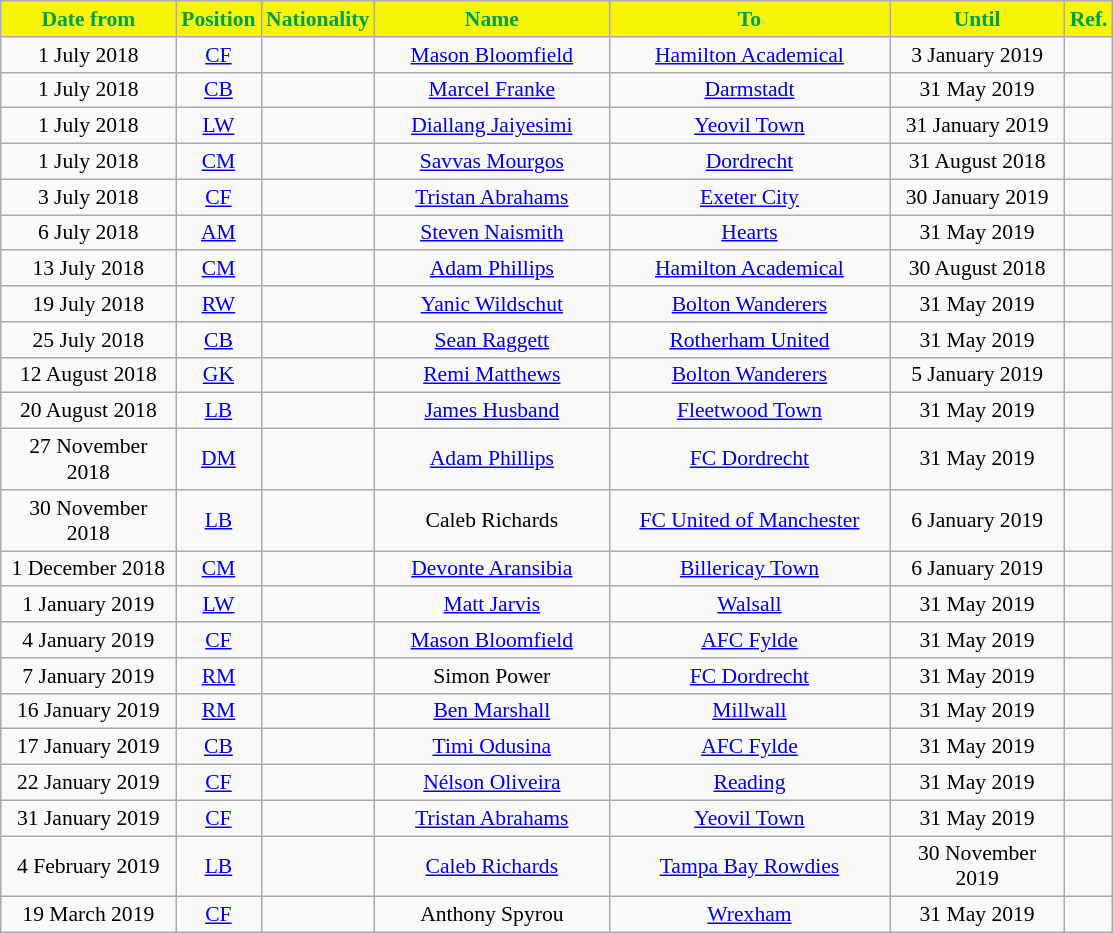<table class="wikitable"  style="text-align:center; font-size:90%; ">
<tr>
<th style="background:#F7F408; color:#00A050; width:110px;">Date from</th>
<th style="background:#F7F408; color:#00A050; width:50px;">Position</th>
<th style="background:#F7F408; color:#00A050; width:50px;">Nationality</th>
<th style="background:#F7F408; color:#00A050; width:150px;">Name</th>
<th style="background:#F7F408; color:#00A050; width:180px;">To</th>
<th style="background:#F7F408; color:#00A050; width:110px;">Until</th>
<th style="background:#F7F408; color:#00A050; width:25px;">Ref.</th>
</tr>
<tr>
<td>1 July 2018</td>
<td><a href='#'>CF</a></td>
<td></td>
<td><a href='#'>Mason Bloomfield</a></td>
<td> <a href='#'>Hamilton Academical</a></td>
<td>3 January 2019</td>
<td></td>
</tr>
<tr>
<td>1 July 2018</td>
<td><a href='#'>CB</a></td>
<td></td>
<td><a href='#'>Marcel Franke</a></td>
<td> <a href='#'>Darmstadt</a></td>
<td>31 May 2019</td>
<td></td>
</tr>
<tr>
<td>1 July 2018</td>
<td><a href='#'>LW</a></td>
<td></td>
<td><a href='#'>Diallang Jaiyesimi</a></td>
<td> <a href='#'>Yeovil Town</a></td>
<td>31 January 2019</td>
<td></td>
</tr>
<tr>
<td>1 July 2018</td>
<td><a href='#'>CM</a></td>
<td></td>
<td><a href='#'>Savvas Mourgos</a></td>
<td> <a href='#'>Dordrecht</a></td>
<td>31 August 2018</td>
<td></td>
</tr>
<tr>
<td>3 July 2018</td>
<td><a href='#'>CF</a></td>
<td></td>
<td><a href='#'>Tristan Abrahams</a></td>
<td> <a href='#'>Exeter City</a></td>
<td>30 January 2019</td>
<td></td>
</tr>
<tr>
<td>6 July 2018</td>
<td><a href='#'>AM</a></td>
<td></td>
<td><a href='#'>Steven Naismith</a></td>
<td> <a href='#'>Hearts</a></td>
<td>31 May 2019</td>
<td></td>
</tr>
<tr>
<td>13 July 2018</td>
<td><a href='#'>CM</a></td>
<td></td>
<td><a href='#'>Adam Phillips</a></td>
<td> <a href='#'>Hamilton Academical</a></td>
<td>30 August 2018</td>
<td></td>
</tr>
<tr>
<td>19 July 2018</td>
<td><a href='#'>RW</a></td>
<td></td>
<td><a href='#'>Yanic Wildschut</a></td>
<td> <a href='#'>Bolton Wanderers</a></td>
<td>31 May 2019</td>
<td></td>
</tr>
<tr>
<td>25 July 2018</td>
<td><a href='#'>CB</a></td>
<td></td>
<td><a href='#'>Sean Raggett</a></td>
<td> <a href='#'>Rotherham United</a></td>
<td>31 May 2019</td>
<td></td>
</tr>
<tr>
<td>12 August 2018</td>
<td><a href='#'>GK</a></td>
<td></td>
<td><a href='#'>Remi Matthews</a></td>
<td> <a href='#'>Bolton Wanderers</a></td>
<td>5 January 2019</td>
<td></td>
</tr>
<tr>
<td>20 August 2018</td>
<td><a href='#'>LB</a></td>
<td></td>
<td><a href='#'>James Husband</a></td>
<td> <a href='#'>Fleetwood Town</a></td>
<td>31 May 2019</td>
<td></td>
</tr>
<tr>
<td>27 November 2018</td>
<td><a href='#'>DM</a></td>
<td></td>
<td><a href='#'>Adam Phillips</a></td>
<td> <a href='#'>FC Dordrecht</a></td>
<td>31 May 2019</td>
<td></td>
</tr>
<tr>
<td>30 November 2018</td>
<td><a href='#'>LB</a></td>
<td></td>
<td>Caleb Richards</td>
<td> <a href='#'>FC United of Manchester</a></td>
<td>6 January 2019</td>
<td></td>
</tr>
<tr>
<td>1 December 2018</td>
<td><a href='#'>CM</a></td>
<td></td>
<td><a href='#'>Devonte Aransibia</a></td>
<td> <a href='#'>Billericay Town</a></td>
<td>6 January 2019</td>
<td></td>
</tr>
<tr>
<td>1 January 2019</td>
<td><a href='#'>LW</a></td>
<td></td>
<td><a href='#'>Matt Jarvis</a></td>
<td> <a href='#'>Walsall</a></td>
<td>31 May 2019</td>
<td></td>
</tr>
<tr>
<td>4 January 2019</td>
<td><a href='#'>CF</a></td>
<td></td>
<td><a href='#'>Mason Bloomfield</a></td>
<td> <a href='#'>AFC Fylde</a></td>
<td>31 May 2019</td>
<td></td>
</tr>
<tr>
<td>7 January 2019</td>
<td><a href='#'>RM</a></td>
<td></td>
<td>Simon Power</td>
<td> <a href='#'>FC Dordrecht</a></td>
<td>31 May 2019</td>
<td></td>
</tr>
<tr>
<td>16 January 2019</td>
<td><a href='#'>RM</a></td>
<td></td>
<td><a href='#'>Ben Marshall</a></td>
<td> <a href='#'>Millwall</a></td>
<td>31 May 2019</td>
<td></td>
</tr>
<tr>
<td>17 January 2019</td>
<td><a href='#'>CB</a></td>
<td></td>
<td><a href='#'>Timi Odusina</a></td>
<td> <a href='#'>AFC Fylde</a></td>
<td>31 May 2019</td>
<td></td>
</tr>
<tr>
<td>22 January 2019</td>
<td><a href='#'>CF</a></td>
<td></td>
<td><a href='#'>Nélson Oliveira</a></td>
<td> <a href='#'>Reading</a></td>
<td>31 May 2019</td>
<td></td>
</tr>
<tr>
<td>31 January 2019</td>
<td><a href='#'>CF</a></td>
<td></td>
<td><a href='#'>Tristan Abrahams</a></td>
<td> <a href='#'>Yeovil Town</a></td>
<td>31 May 2019</td>
<td></td>
</tr>
<tr>
<td>4 February 2019</td>
<td><a href='#'>LB</a></td>
<td></td>
<td><a href='#'>Caleb Richards</a></td>
<td> <a href='#'>Tampa Bay Rowdies</a></td>
<td>30 November 2019</td>
<td></td>
</tr>
<tr>
<td>19 March 2019</td>
<td><a href='#'>CF</a></td>
<td></td>
<td>Anthony Spyrou</td>
<td> <a href='#'>Wrexham</a></td>
<td>31 May 2019</td>
<td></td>
</tr>
</table>
